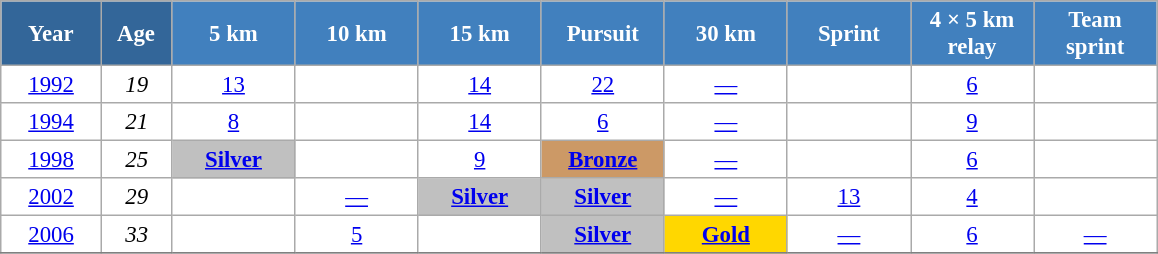<table class="wikitable" style="font-size:95%; text-align:center; border:grey solid 1px; border-collapse:collapse; background:#ffffff;">
<tr>
<th style="background-color:#369; color:white; width:60px;"> Year </th>
<th style="background-color:#369; color:white; width:40px;"> Age </th>
<th style="background-color:#4180be; color:white; width:75px;"> 5 km </th>
<th style="background-color:#4180be; color:white; width:75px;"> 10 km </th>
<th style="background-color:#4180be; color:white; width:75px;"> 15 km </th>
<th style="background-color:#4180be; color:white; width:75px;"> Pursuit </th>
<th style="background-color:#4180be; color:white; width:75px;"> 30 km </th>
<th style="background-color:#4180be; color:white; width:75px;"> Sprint </th>
<th style="background-color:#4180be; color:white; width:75px;"> 4 × 5 km <br> relay </th>
<th style="background-color:#4180be; color:white; width:75px;"> Team <br> sprint </th>
</tr>
<tr>
<td><a href='#'>1992</a></td>
<td><em>19</em></td>
<td><a href='#'>13</a></td>
<td></td>
<td><a href='#'>14</a></td>
<td><a href='#'>22</a></td>
<td><a href='#'>—</a></td>
<td></td>
<td><a href='#'>6</a></td>
<td></td>
</tr>
<tr>
<td><a href='#'>1994</a></td>
<td><em>21</em></td>
<td><a href='#'>8</a></td>
<td></td>
<td><a href='#'>14</a></td>
<td><a href='#'>6</a></td>
<td><a href='#'>—</a></td>
<td></td>
<td><a href='#'>9</a></td>
<td></td>
</tr>
<tr>
<td><a href='#'>1998</a></td>
<td><em>25</em></td>
<td style="background:silver;"><a href='#'><strong>Silver</strong></a></td>
<td></td>
<td><a href='#'>9</a></td>
<td bgcolor="cc9966"><a href='#'><strong>Bronze</strong></a></td>
<td><a href='#'>—</a></td>
<td></td>
<td><a href='#'>6</a></td>
<td></td>
</tr>
<tr>
<td><a href='#'>2002</a></td>
<td><em>29</em></td>
<td></td>
<td><a href='#'>—</a></td>
<td style="background:silver;"><a href='#'><strong>Silver</strong></a></td>
<td style="background:silver;"><a href='#'><strong>Silver</strong></a></td>
<td><a href='#'>—</a></td>
<td><a href='#'>13</a></td>
<td><a href='#'>4</a></td>
<td></td>
</tr>
<tr>
<td><a href='#'>2006</a></td>
<td><em>33</em></td>
<td></td>
<td><a href='#'>5</a></td>
<td></td>
<td style="background:silver;"><a href='#'><strong>Silver</strong></a></td>
<td style="background:gold;"><a href='#'><strong>Gold</strong></a></td>
<td><a href='#'>—</a></td>
<td><a href='#'>6</a></td>
<td><a href='#'>—</a></td>
</tr>
<tr>
</tr>
</table>
